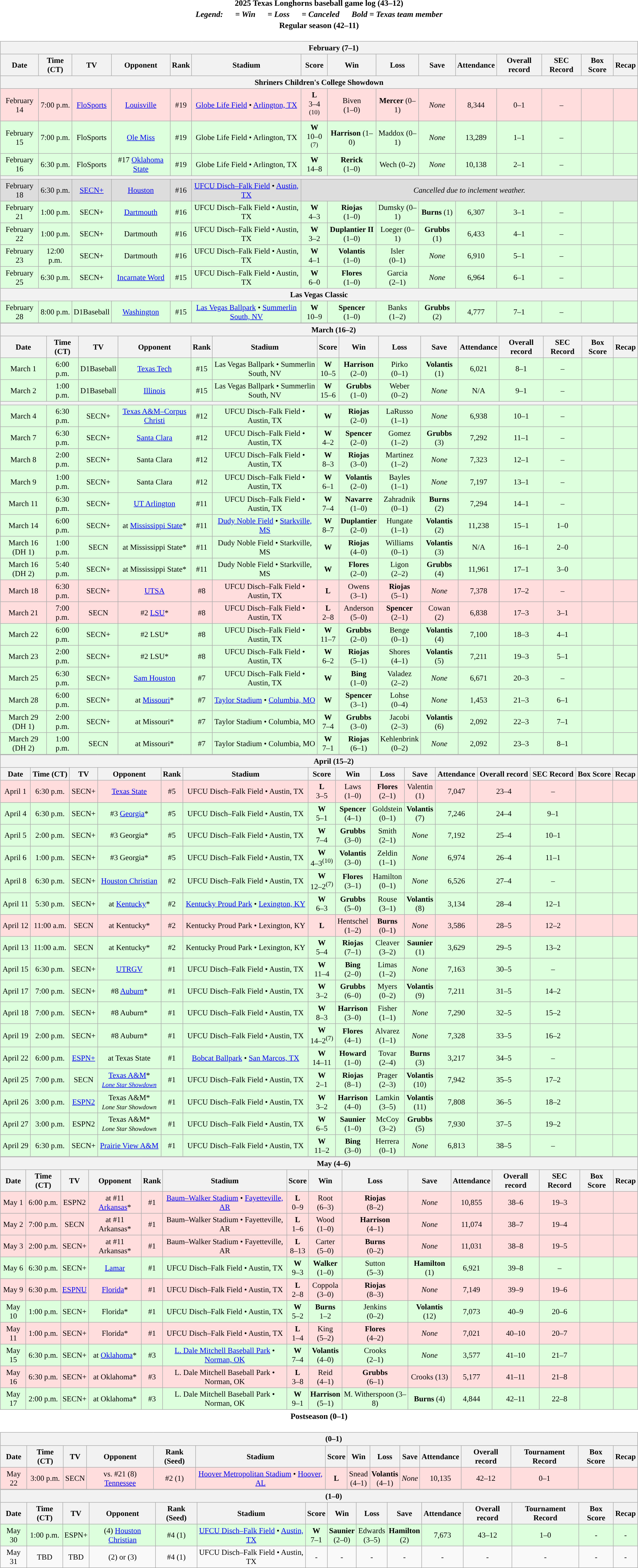<table class="toccolours" width=100% style="margin:1.5em auto; text-align:center;">
<tr>
<th colspan=2>2025 Texas Longhorns baseball game log (43–12)</th>
</tr>
<tr>
<th colspan=2><em>Legend:       = Win       = Loss       = Canceled      Bold = Texas team member</em></th>
</tr>
<tr>
<th colspan=2>Regular season (42–11)</th>
</tr>
<tr valign="top">
<td><br><table class="wikitable collapsible collapsed" style="margin:auto; font-size:95%; width:100%">
<tr>
<th colspan=15 style="padding-left:4em;">February (7–1)</th>
</tr>
<tr>
<th>Date</th>
<th>Time (CT)</th>
<th>TV</th>
<th>Opponent</th>
<th>Rank</th>
<th>Stadium</th>
<th>Score</th>
<th>Win</th>
<th>Loss</th>
<th>Save</th>
<th>Attendance</th>
<th>Overall record</th>
<th>SEC Record</th>
<th>Box Score</th>
<th>Recap</th>
</tr>
<tr>
<th colspan=15>Shriners Children's College Showdown</th>
</tr>
<tr bgcolor=ffdddd>
<td>February 14</td>
<td>7:00 p.m.</td>
<td><a href='#'>FloSports</a></td>
<td><a href='#'>Louisville</a></td>
<td>#19</td>
<td><a href='#'>Globe Life Field</a> • <a href='#'>Arlington, TX</a></td>
<td><strong>L</strong><br>3–4 <sup>(10)</sup></td>
<td>Biven<br>(1–0)</td>
<td><strong>Mercer</strong> (0–1)</td>
<td><em>None</em></td>
<td>8,344</td>
<td>0–1</td>
<td>–</td>
<td></td>
<td></td>
</tr>
<tr bgcolor=ddffdd>
<td>February 15</td>
<td>7:00 p.m.</td>
<td>FloSports</td>
<td><a href='#'>Ole Miss</a></td>
<td>#19</td>
<td>Globe Life Field • Arlington, TX</td>
<td><strong>W</strong><br>10–0 <sup>(7)</sup></td>
<td><strong>Harrison</strong> (1–0)</td>
<td>Maddox (0–1)</td>
<td><em>None</em></td>
<td>13,289</td>
<td>1–1</td>
<td>–</td>
<td></td>
<td></td>
</tr>
<tr bgcolor=ddffdd>
<td>February 16</td>
<td>6:30 p.m.</td>
<td>FloSports</td>
<td>#17 <a href='#'>Oklahoma State</a></td>
<td>#19</td>
<td>Globe Life Field • Arlington, TX</td>
<td><strong>W</strong><br>14–8</td>
<td><strong>Rerick</strong><br>(1–0)</td>
<td>Wech (0–2)</td>
<td><em>None</em></td>
<td>10,138</td>
<td>2–1</td>
<td>–</td>
<td></td>
<td></td>
</tr>
<tr>
<th colspan=15></th>
</tr>
<tr bgcolor=dddddd>
<td>February 18</td>
<td>6:30 p.m.</td>
<td><a href='#'>SECN+</a></td>
<td><a href='#'>Houston</a></td>
<td>#16</td>
<td><a href='#'>UFCU Disch–Falk Field</a> • <a href='#'>Austin, TX</a></td>
<td colspan=9><em>Cancelled due to inclement weather.</em></td>
</tr>
<tr bgcolor=ddffdd>
<td>February 21</td>
<td>1:00 p.m.</td>
<td>SECN+</td>
<td><a href='#'>Dartmouth</a></td>
<td>#16</td>
<td>UFCU Disch–Falk Field • Austin, TX</td>
<td><strong>W</strong><br>4–3</td>
<td><strong>Riojas</strong><br>(1–0)</td>
<td>Dumsky (0–1)</td>
<td><strong>Burns</strong> (1)</td>
<td>6,307</td>
<td>3–1</td>
<td>–</td>
<td></td>
<td></td>
</tr>
<tr bgcolor=ddffdd>
<td>February 22</td>
<td>1:00 p.m.</td>
<td>SECN+</td>
<td>Dartmouth</td>
<td>#16</td>
<td>UFCU Disch–Falk Field • Austin, TX</td>
<td><strong>W</strong><br>3–2</td>
<td><strong>Duplantier II</strong><br>(1–0)</td>
<td>Loeger (0–1)</td>
<td><strong>Grubbs</strong> (1)</td>
<td>6,433</td>
<td>4–1</td>
<td>–</td>
<td></td>
<td></td>
</tr>
<tr bgcolor=ddffdd>
<td>February 23</td>
<td>12:00 p.m.</td>
<td>SECN+</td>
<td>Dartmouth</td>
<td>#16</td>
<td>UFCU Disch–Falk Field • Austin, TX</td>
<td><strong>W</strong><br>4–1</td>
<td><strong>Volantis</strong><br>(1–0)</td>
<td>Isler<br>(0–1)</td>
<td><em>None</em></td>
<td>6,910</td>
<td>5–1</td>
<td>–</td>
<td></td>
<td></td>
</tr>
<tr bgcolor=ddffdd>
<td>February 25</td>
<td>6:30 p.m.</td>
<td>SECN+</td>
<td><a href='#'>Incarnate Word</a></td>
<td>#15</td>
<td>UFCU Disch–Falk Field • Austin, TX</td>
<td><strong>W</strong><br>6–0</td>
<td><strong>Flores</strong><br>(1–0)</td>
<td>Garcia<br>(2–1)</td>
<td><em>None</em></td>
<td>6,964</td>
<td>6–1</td>
<td>–</td>
<td></td>
<td></td>
</tr>
<tr>
<th colspan=15>Las Vegas Classic</th>
</tr>
<tr bgcolor=ddffdd>
<td>February 28</td>
<td>8:00 p.m.</td>
<td>D1Baseball</td>
<td><a href='#'>Washington</a></td>
<td>#15</td>
<td><a href='#'>Las Vegas Ballpark</a> • <a href='#'>Summerlin South, NV</a></td>
<td><strong>W</strong><br>10–9</td>
<td><strong>Spencer</strong><br>(1–0)</td>
<td>Banks<br>(1–2)</td>
<td><strong>Grubbs</strong> (2)</td>
<td>4,777</td>
<td>7–1</td>
<td>–</td>
<td></td>
<td></td>
</tr>
</table>
<table class="wikitable collapsible collapsed" style="margin:auto; font-size:95%; width:100%">
<tr>
<th colspan=15 style="padding-left:4em;">March (16–2)</th>
</tr>
<tr>
<th>Date</th>
<th>Time (CT)</th>
<th>TV</th>
<th>Opponent</th>
<th>Rank</th>
<th>Stadium</th>
<th>Score</th>
<th>Win</th>
<th>Loss</th>
<th>Save</th>
<th>Attendance</th>
<th>Overall record</th>
<th>SEC Record</th>
<th>Box Score</th>
<th>Recap</th>
</tr>
<tr bgcolor=ddffdd>
<td>March 1</td>
<td>6:00 p.m.</td>
<td>D1Baseball</td>
<td><a href='#'>Texas Tech</a></td>
<td>#15</td>
<td>Las Vegas Ballpark • Summerlin South, NV</td>
<td><strong>W</strong><br>10–5</td>
<td><strong>Harrison</strong><br>(2–0)</td>
<td>Pirko<br>(0–1)</td>
<td><strong>Volantis</strong> (1)</td>
<td>6,021</td>
<td>8–1</td>
<td>–</td>
<td></td>
<td></td>
</tr>
<tr bgcolor=ddffdd>
<td>March 2</td>
<td>1:00 p.m.</td>
<td>D1Baseball</td>
<td><a href='#'>Illinois</a></td>
<td>#15</td>
<td>Las Vegas Ballpark • Summerlin South, NV</td>
<td><strong>W</strong><br>15–6</td>
<td><strong>Grubbs</strong><br>(1–0)</td>
<td>Weber<br>(0–2)</td>
<td><em>None</em></td>
<td>N/A</td>
<td>9–1</td>
<td>–</td>
<td></td>
<td></td>
</tr>
<tr>
<th colspan=15></th>
</tr>
<tr bgcolor=ddffdd>
<td>March 4</td>
<td>6:30 p.m.</td>
<td>SECN+</td>
<td><a href='#'>Texas A&M–Corpus Christi</a></td>
<td>#12</td>
<td>UFCU Disch–Falk Field • Austin, TX</td>
<td><strong>W</strong><br></td>
<td><strong>Riojas</strong><br>(2–0)</td>
<td>LaRusso<br>(1–1)</td>
<td><em>None</em></td>
<td>6,938</td>
<td>10–1</td>
<td>–</td>
<td></td>
<td></td>
</tr>
<tr bgcolor=ddffdd>
<td>March 7</td>
<td>6:30 p.m.</td>
<td>SECN+</td>
<td><a href='#'>Santa Clara</a></td>
<td>#12</td>
<td>UFCU Disch–Falk Field • Austin, TX</td>
<td><strong>W</strong><br>4–2</td>
<td><strong>Spencer</strong><br>(2–0)</td>
<td>Gomez<br>(1–2)</td>
<td><strong>Grubbs</strong><br>(3)</td>
<td>7,292</td>
<td>11–1</td>
<td>–</td>
<td></td>
<td></td>
</tr>
<tr bgcolor=ddffdd>
<td>March 8</td>
<td>2:00 p.m.</td>
<td>SECN+</td>
<td>Santa Clara</td>
<td>#12</td>
<td>UFCU Disch–Falk Field • Austin, TX</td>
<td><strong>W</strong><br>8–3</td>
<td><strong>Riojas</strong><br>(3–0)</td>
<td>Martinez<br>(1–2)</td>
<td><em>None</em></td>
<td>7,323</td>
<td>12–1</td>
<td>–</td>
<td></td>
<td></td>
</tr>
<tr bgcolor=ddffdd>
<td>March 9</td>
<td>1:00 p.m.</td>
<td>SECN+</td>
<td>Santa Clara</td>
<td>#12</td>
<td>UFCU Disch–Falk Field • Austin, TX</td>
<td><strong>W</strong><br>6–1</td>
<td><strong>Volantis</strong><br>(2–0)</td>
<td>Bayles<br>(1–1)</td>
<td><em>None</em></td>
<td>7,197</td>
<td>13–1</td>
<td>–</td>
<td></td>
<td></td>
</tr>
<tr bgcolor=ddffdd>
<td>March 11</td>
<td>6:30 p.m.</td>
<td>SECN+</td>
<td><a href='#'>UT Arlington</a></td>
<td>#11</td>
<td>UFCU Disch–Falk Field • Austin, TX</td>
<td><strong>W</strong><br>7–4</td>
<td><strong>Navarre</strong><br>(1–0)</td>
<td>Zahradnik<br>(0–1)</td>
<td><strong>Burns</strong><br>(2)</td>
<td>7,294</td>
<td>14–1</td>
<td>–</td>
<td></td>
<td></td>
</tr>
<tr bgcolor=ddffdd>
<td>March 14</td>
<td>6:00 p.m.</td>
<td>SECN+</td>
<td>at <a href='#'>Mississippi State</a>*</td>
<td>#11</td>
<td><a href='#'>Dudy Noble Field</a> • <a href='#'>Starkville, MS</a></td>
<td><strong>W</strong><br>8–7</td>
<td><strong>Duplantier</strong><br>(2–0)</td>
<td>Hungate<br>(1–1)</td>
<td><strong>Volantis</strong><br>(2)</td>
<td>11,238</td>
<td>15–1</td>
<td>1–0</td>
<td></td>
<td></td>
</tr>
<tr bgcolor=ddffdd>
<td>March 16 (DH 1)</td>
<td>1:00 p.m.</td>
<td>SECN</td>
<td>at Mississippi State*</td>
<td>#11</td>
<td>Dudy Noble Field • Starkville, MS</td>
<td><strong>W</strong><br></td>
<td><strong>Riojas</strong><br>(4–0)</td>
<td>Williams<br>(0–1)</td>
<td><strong>Volantis</strong><br>(3)</td>
<td>N/A</td>
<td>16–1</td>
<td>2–0</td>
<td></td>
<td></td>
</tr>
<tr bgcolor=ddffdd>
<td>March 16 (DH 2)</td>
<td>5:40 p.m.</td>
<td>SECN+</td>
<td>at Mississippi State*</td>
<td>#11</td>
<td>Dudy Noble Field • Starkville, MS</td>
<td><strong>W</strong><br></td>
<td><strong>Flores</strong><br>(2–0)</td>
<td>Ligon<br>(2–2)</td>
<td><strong>Grubbs</strong> (4)</td>
<td>11,961</td>
<td>17–1</td>
<td>3–0</td>
<td></td>
<td></td>
</tr>
<tr bgcolor=ffdddd>
<td>March 18</td>
<td>6:30 p.m.</td>
<td>SECN+</td>
<td><a href='#'>UTSA</a></td>
<td>#8</td>
<td>UFCU Disch–Falk Field • Austin, TX</td>
<td><strong>L</strong><br></td>
<td>Owens<br>(3–1)</td>
<td><strong>Riojas</strong><br>(5–1)</td>
<td><em>None</em></td>
<td>7,378</td>
<td>17–2</td>
<td>–</td>
<td></td>
<td></td>
</tr>
<tr bgcolor=ffdddd>
<td>March 21</td>
<td>7:00 p.m.</td>
<td>SECN</td>
<td>#2 <a href='#'>LSU</a>*</td>
<td>#8</td>
<td>UFCU Disch–Falk Field • Austin, TX</td>
<td><strong>L</strong><br>2–8</td>
<td>Anderson<br>(5–0)</td>
<td><strong>Spencer</strong><br>(2–1)</td>
<td>Cowan<br>(2)</td>
<td>6,838</td>
<td>17–3</td>
<td>3–1</td>
<td></td>
<td></td>
</tr>
<tr bgcolor=ddffdd>
<td>March 22</td>
<td>6:00 p.m.</td>
<td>SECN+</td>
<td>#2 LSU*</td>
<td>#8</td>
<td>UFCU Disch–Falk Field • Austin, TX</td>
<td><strong>W</strong><br>11–7</td>
<td><strong>Grubbs</strong><br>(2–0)</td>
<td>Benge<br>(0–1)</td>
<td><strong>Volantis</strong><br>(4)</td>
<td>7,100</td>
<td>18–3</td>
<td>4–1</td>
<td></td>
<td></td>
</tr>
<tr bgcolor=ddffdd>
<td>March 23</td>
<td>2:00 p.m.</td>
<td>SECN+</td>
<td>#2 LSU*</td>
<td>#8</td>
<td>UFCU Disch–Falk Field • Austin, TX</td>
<td><strong>W</strong><br>6–2</td>
<td><strong>Riojas</strong><br>(5–1)</td>
<td>Shores<br>(4–1)</td>
<td><strong>Volantis</strong><br>(5)</td>
<td>7,211</td>
<td>19–3</td>
<td>5–1</td>
<td></td>
<td></td>
</tr>
<tr bgcolor=ddffdd>
<td>March 25</td>
<td>6:30 p.m.</td>
<td>SECN+</td>
<td><a href='#'>Sam Houston</a></td>
<td>#7</td>
<td>UFCU Disch–Falk Field • Austin, TX</td>
<td><strong>W</strong><br></td>
<td><strong>Bing</strong><br>(1–0)</td>
<td>Valadez<br>(2–2)</td>
<td><em>None</em></td>
<td>6,671</td>
<td>20–3</td>
<td>–</td>
<td></td>
<td></td>
</tr>
<tr bgcolor=ddffdd>
<td>March 28</td>
<td>6:00 p.m.</td>
<td>SECN+</td>
<td>at <a href='#'>Missouri</a>*</td>
<td>#7</td>
<td><a href='#'>Taylor Stadium</a> • <a href='#'>Columbia, MO</a></td>
<td><strong>W</strong><br></td>
<td><strong>Spencer</strong><br>(3–1)</td>
<td>Lohse<br>(0–4)</td>
<td><em>None</em></td>
<td>1,453</td>
<td>21–3</td>
<td>6–1</td>
<td></td>
<td></td>
</tr>
<tr bgcolor=ddffdd>
<td>March 29 (DH 1)</td>
<td>2:00 p.m.</td>
<td>SECN+</td>
<td>at Missouri*</td>
<td>#7</td>
<td>Taylor Stadium • Columbia, MO</td>
<td><strong>W</strong><br>7–4</td>
<td><strong>Grubbs</strong><br>(3–0)</td>
<td>Jacobi<br>(2–3)</td>
<td><strong>Volantis</strong><br>(6)</td>
<td>2,092</td>
<td>22–3</td>
<td>7–1</td>
<td></td>
<td></td>
</tr>
<tr bgcolor=ddffdd>
<td>March 29 (DH 2)</td>
<td>1:00 p.m.</td>
<td>SECN</td>
<td>at Missouri*</td>
<td>#7</td>
<td>Taylor Stadium • Columbia, MO</td>
<td><strong>W</strong><br>7–1</td>
<td><strong>Riojas</strong><br>(6–1)</td>
<td>Kehlenbrink<br>(0–2)</td>
<td><em>None</em></td>
<td>2,092</td>
<td>23–3</td>
<td>8–1</td>
<td></td>
<td></td>
</tr>
</table>
<table class="wikitable collapsible collapsed" style="margin:auto; font-size:95%; width:100%">
<tr>
<th colspan=15 style="padding-left:4em;">April (15–2)</th>
</tr>
<tr>
<th>Date</th>
<th>Time (CT)</th>
<th>TV</th>
<th>Opponent</th>
<th>Rank</th>
<th>Stadium</th>
<th>Score</th>
<th>Win</th>
<th>Loss</th>
<th>Save</th>
<th>Attendance</th>
<th>Overall record</th>
<th>SEC Record</th>
<th>Box Score</th>
<th>Recap</th>
</tr>
<tr bgcolor=ffdddd>
<td>April 1</td>
<td>6:30 p.m.</td>
<td>SECN+</td>
<td><a href='#'>Texas State</a></td>
<td>#5</td>
<td>UFCU Disch–Falk Field • Austin, TX</td>
<td><strong>L</strong><br>3–5</td>
<td>Laws<br>(1–0)</td>
<td><strong>Flores</strong><br>(2–1)</td>
<td>Valentin<br>(1)</td>
<td>7,047</td>
<td>23–4</td>
<td>–</td>
<td></td>
<td></td>
</tr>
<tr bgcolor=ddffdd>
<td>April 4</td>
<td>6:30 p.m.</td>
<td>SECN+</td>
<td>#3 <a href='#'>Georgia</a>*</td>
<td>#5</td>
<td>UFCU Disch–Falk Field • Austin, TX</td>
<td><strong>W</strong><br>5–1</td>
<td><strong>Spencer</strong><br>(4–1)</td>
<td>Goldstein<br>(0–1)</td>
<td><strong>Volantis</strong><br>(7)</td>
<td>7,246</td>
<td>24–4</td>
<td>9–1</td>
<td></td>
<td></td>
</tr>
<tr bgcolor=ddffdd>
<td>April 5</td>
<td>2:00 p.m.</td>
<td>SECN+</td>
<td>#3 Georgia*</td>
<td>#5</td>
<td>UFCU Disch–Falk Field • Austin, TX</td>
<td><strong>W</strong><br>7–4</td>
<td><strong>Grubbs</strong><br>(3–0)</td>
<td>Smith<br>(2–1)</td>
<td><em>None</em></td>
<td>7,192</td>
<td>25–4</td>
<td>10–1</td>
<td></td>
<td></td>
</tr>
<tr bgcolor=ddffdd>
<td>April 6</td>
<td>1:00 p.m.</td>
<td>SECN+</td>
<td>#3 Georgia*</td>
<td>#5</td>
<td>UFCU Disch–Falk Field • Austin, TX</td>
<td><strong>W</strong><br>4–3<sup>(10)</sup></td>
<td><strong>Volantis</strong><br>(3–0)</td>
<td>Zeldin<br>(1–1)</td>
<td><em>None</em></td>
<td>6,974</td>
<td>26–4</td>
<td>11–1</td>
<td></td>
<td></td>
</tr>
<tr bgcolor=ddffdd>
<td>April 8</td>
<td>6:30 p.m.</td>
<td>SECN+</td>
<td><a href='#'>Houston Christian</a></td>
<td>#2</td>
<td>UFCU Disch–Falk Field • Austin, TX</td>
<td><strong>W</strong><br>12–2<sup>(7)</sup></td>
<td><strong>Flores</strong><br>(3–1)</td>
<td>Hamilton<br>(0–1)</td>
<td><em>None</em></td>
<td>6,526</td>
<td>27–4</td>
<td>–</td>
<td></td>
<td></td>
</tr>
<tr bgcolor=ddffdd>
<td>April 11</td>
<td>5:30 p.m.</td>
<td>SECN+</td>
<td>at <a href='#'>Kentucky</a>*</td>
<td>#2</td>
<td><a href='#'>Kentucky Proud Park</a> • <a href='#'>Lexington, KY</a></td>
<td><strong>W</strong><br>6–3</td>
<td><strong>Grubbs</strong><br>(5–0)</td>
<td>Rouse<br>(3–1)</td>
<td><strong>Volantis</strong><br>(8)</td>
<td>3,134</td>
<td>28–4</td>
<td>12–1</td>
<td></td>
<td></td>
</tr>
<tr bgcolor=ffdddd>
<td>April 12</td>
<td>11:00 a.m.</td>
<td>SECN</td>
<td>at Kentucky*</td>
<td>#2</td>
<td>Kentucky Proud Park • Lexington, KY</td>
<td><strong>L</strong><br></td>
<td>Hentschel<br>(1–2)</td>
<td><strong>Burns</strong><br>(0–1)</td>
<td><em>None</em></td>
<td>3,586</td>
<td>28–5</td>
<td>12–2</td>
<td></td>
<td></td>
</tr>
<tr bgcolor=ddffdd>
<td>April 13</td>
<td>11:00 a.m.</td>
<td>SECN</td>
<td>at Kentucky*</td>
<td>#2</td>
<td>Kentucky Proud Park • Lexington, KY</td>
<td><strong>W</strong><br>5–4</td>
<td><strong>Riojas</strong><br>(7–1)</td>
<td>Cleaver<br>(3–2)</td>
<td><strong>Saunier</strong><br>(1)</td>
<td>3,629</td>
<td>29–5</td>
<td>13–2</td>
<td></td>
<td></td>
</tr>
<tr bgcolor=ddffdd>
<td>April 15</td>
<td>6:30 p.m.</td>
<td>SECN+</td>
<td><a href='#'>UTRGV</a></td>
<td>#1</td>
<td>UFCU Disch–Falk Field • Austin, TX</td>
<td><strong>W</strong><br>11–4</td>
<td><strong>Bing</strong><br>(2–0)</td>
<td>Limas<br>(1–2)</td>
<td><em>None</em></td>
<td>7,163</td>
<td>30–5</td>
<td>–</td>
<td></td>
<td></td>
</tr>
<tr bgcolor=ddffdd>
<td>April 17</td>
<td>7:00 p.m.</td>
<td>SECN+</td>
<td>#8 <a href='#'>Auburn</a>*</td>
<td>#1</td>
<td>UFCU Disch–Falk Field • Austin, TX</td>
<td><strong>W</strong><br>3–2</td>
<td><strong>Grubbs</strong><br>(6–0)</td>
<td>Myers<br>(0–2)</td>
<td><strong>Volantis</strong><br>(9)</td>
<td>7,211</td>
<td>31–5</td>
<td>14–2</td>
<td></td>
<td></td>
</tr>
<tr bgcolor=ddffdd>
<td>April 18</td>
<td>7:00 p.m.</td>
<td>SECN+</td>
<td>#8 Auburn*</td>
<td>#1</td>
<td>UFCU Disch–Falk Field • Austin, TX</td>
<td><strong>W</strong><br>8–3</td>
<td><strong>Harrison</strong><br>(3–0)</td>
<td>Fisher<br>(1–1)</td>
<td><em>None</em></td>
<td>7,290</td>
<td>32–5</td>
<td>15–2</td>
<td></td>
<td></td>
</tr>
<tr bgcolor=ddffdd>
<td>April 19</td>
<td>2:00 p.m.</td>
<td>SECN+</td>
<td>#8 Auburn*</td>
<td>#1</td>
<td>UFCU Disch–Falk Field • Austin, TX</td>
<td><strong>W</strong><br>14–2<sup>(7)</sup></td>
<td><strong>Flores</strong><br>(4–1)</td>
<td>Alvarez<br>(1–1)</td>
<td><em>None</em></td>
<td>7,328</td>
<td>33–5</td>
<td>16–2</td>
<td></td>
<td></td>
</tr>
<tr bgcolor=ddffdd>
<td>April 22</td>
<td>6:00 p.m.</td>
<td><a href='#'>ESPN+</a></td>
<td>at Texas State</td>
<td>#1</td>
<td><a href='#'>Bobcat Ballpark</a> • <a href='#'>San Marcos, TX</a></td>
<td><strong>W</strong><br>14–11</td>
<td><strong>Howard</strong><br>(1–0)</td>
<td>Tovar<br>(2–4)</td>
<td><strong>Burns</strong><br>(3)</td>
<td>3,217</td>
<td>34–5</td>
<td>–</td>
<td></td>
<td></td>
</tr>
<tr bgcolor=ddffdd>
<td>April 25</td>
<td>7:00 p.m.</td>
<td>SECN</td>
<td><a href='#'>Texas A&M</a>*<br><em><small><a href='#'>Lone Star Showdown</a></small></em></td>
<td>#1</td>
<td>UFCU Disch–Falk Field • Austin, TX</td>
<td><strong>W</strong><br>2–1</td>
<td><strong>Riojas</strong><br>(8–1)</td>
<td>Prager<br>(2–3)</td>
<td><strong>Volantis</strong><br>(10)</td>
<td>7,942</td>
<td>35–5</td>
<td>17–2</td>
<td></td>
<td></td>
</tr>
<tr bgcolor=ddffdd>
<td>April 26</td>
<td>3:00 p.m.</td>
<td><a href='#'>ESPN2</a></td>
<td>Texas A&M*<br><small><em>Lone Star Showdown</em></small></td>
<td>#1</td>
<td>UFCU Disch–Falk Field • Austin, TX</td>
<td><strong>W</strong><br>3–2</td>
<td><strong>Harrison</strong><br>(4–0)</td>
<td>Lamkin<br>(3–5)</td>
<td><strong>Volantis</strong><br>(11)</td>
<td>7,808</td>
<td>36–5</td>
<td>18–2</td>
<td></td>
<td></td>
</tr>
<tr bgcolor=ddffdd>
<td>April 27</td>
<td>3:00 p.m.</td>
<td>ESPN2</td>
<td>Texas A&M*<br><small><em>Lone Star Showdown</em></small></td>
<td>#1</td>
<td>UFCU Disch–Falk Field • Austin, TX</td>
<td><strong>W</strong><br>6–5</td>
<td><strong>Saunier</strong><br>(1–0)</td>
<td>McCoy<br>(3–2)</td>
<td><strong>Grubbs</strong><br>(5)</td>
<td>7,930</td>
<td>37–5</td>
<td>19–2</td>
<td></td>
<td></td>
</tr>
<tr bgcolor=ddffdd>
<td>April 29</td>
<td>6:30 p.m.</td>
<td>SECN+</td>
<td><a href='#'>Prairie View A&M</a></td>
<td>#1</td>
<td>UFCU Disch–Falk Field • Austin, TX</td>
<td><strong>W</strong><br>11–2</td>
<td><strong>Bing</strong><br>(3–0)</td>
<td>Herrera<br>(0–1)</td>
<td><em>None</em></td>
<td>6,813</td>
<td>38–5</td>
<td>–</td>
<td></td>
<td></td>
</tr>
</table>
<table class="wikitable collapsible collapsed" style="margin:auto; font-size:95%; width:100%">
<tr>
<th colspan=15 style="padding-left:4em;">May (4–6)</th>
</tr>
<tr>
<th>Date</th>
<th>Time (CT)</th>
<th>TV</th>
<th>Opponent</th>
<th>Rank</th>
<th>Stadium</th>
<th>Score</th>
<th>Win</th>
<th>Loss</th>
<th>Save</th>
<th>Attendance</th>
<th>Overall record</th>
<th>SEC Record</th>
<th>Box Score</th>
<th>Recap</th>
</tr>
<tr bgcolor=ffdddd>
<td>May 1</td>
<td>6:00 p.m.</td>
<td>ESPN2</td>
<td>at #11 <a href='#'>Arkansas</a>*</td>
<td>#1</td>
<td><a href='#'>Baum–Walker Stadium</a> • <a href='#'>Fayetteville, AR</a></td>
<td><strong>L</strong><br>0–9</td>
<td>Root<br>(6–3)</td>
<td><strong>Riojas</strong><br>(8–2)</td>
<td><em>None</em></td>
<td>10,855</td>
<td>38–6</td>
<td>19–3</td>
<td></td>
<td></td>
</tr>
<tr bgcolor=ffdddd>
<td>May 2</td>
<td>7:00 p.m.</td>
<td>SECN</td>
<td>at #11 Arkansas*</td>
<td>#1</td>
<td>Baum–Walker Stadium • Fayetteville, AR</td>
<td><strong>L</strong><br>1–6</td>
<td>Wood<br>(1–0)</td>
<td><strong>Harrison</strong><br>(4–1)</td>
<td><em>None</em></td>
<td>11,074</td>
<td>38–7</td>
<td>19–4</td>
<td></td>
<td></td>
</tr>
<tr bgcolor=ffdddd>
<td>May 3</td>
<td>2:00 p.m.</td>
<td>SECN+</td>
<td>at #11 Arkansas*</td>
<td>#1</td>
<td>Baum–Walker Stadium • Fayetteville, AR</td>
<td><strong>L</strong><br>8–13</td>
<td>Carter<br>(5–0)</td>
<td><strong>Burns</strong><br>(0–2)</td>
<td><em>None</em></td>
<td>11,031</td>
<td>38–8</td>
<td>19–5</td>
<td></td>
<td></td>
</tr>
<tr bgcolor=ddffdd>
<td>May 6</td>
<td>6:30 p.m.</td>
<td>SECN+</td>
<td><a href='#'>Lamar</a></td>
<td>#1</td>
<td>UFCU Disch–Falk Field • Austin, TX</td>
<td><strong>W</strong><br>9–3</td>
<td><strong>Walker</strong><br>(1–0)</td>
<td>Sutton<br>(5–3)</td>
<td><strong>Hamilton</strong><br>(1)</td>
<td>6,921</td>
<td>39–8</td>
<td>–</td>
<td></td>
<td></td>
</tr>
<tr bgcolor=ffdddd>
<td>May 9</td>
<td>6:30 p.m.</td>
<td><a href='#'>ESPNU</a></td>
<td><a href='#'>Florida</a>*</td>
<td>#1</td>
<td>UFCU Disch–Falk Field • Austin, TX</td>
<td><strong>L</strong><br>2–8</td>
<td>Coppola<br>(3–0)</td>
<td><strong>Riojas</strong><br>(8–3)</td>
<td><em>None</em></td>
<td>7,149</td>
<td>39–9</td>
<td>19–6</td>
<td></td>
<td></td>
</tr>
<tr bgcolor=ddffdd>
<td>May 10</td>
<td>1:00 p.m.</td>
<td>SECN+</td>
<td>Florida*</td>
<td>#1</td>
<td>UFCU Disch–Falk Field • Austin, TX</td>
<td><strong>W</strong><br>5–2</td>
<td><strong>Burns</strong><br>1–2</td>
<td>Jenkins<br>(0–2)</td>
<td><strong>Volantis</strong> (12)</td>
<td>7,073</td>
<td>40–9</td>
<td>20–6</td>
<td></td>
<td></td>
</tr>
<tr bgcolor=ffdddd>
<td>May 11</td>
<td>1:00 p.m.</td>
<td>SECN+</td>
<td>Florida*</td>
<td>#1</td>
<td>UFCU Disch–Falk Field • Austin, TX</td>
<td><strong>L</strong><br>1–4</td>
<td>King<br>(5–2)</td>
<td><strong>Flores</strong><br>(4–2)</td>
<td><em>None</em></td>
<td>7,021</td>
<td>40–10</td>
<td>20–7</td>
<td></td>
<td></td>
</tr>
<tr bgcolor=ddffdd>
<td>May 15</td>
<td>6:30 p.m.</td>
<td>SECN+</td>
<td>at <a href='#'>Oklahoma</a>*</td>
<td>#3</td>
<td><a href='#'>L. Dale Mitchell Baseball Park</a> • <a href='#'>Norman, OK</a></td>
<td><strong>W</strong><br>7–4</td>
<td><strong>Volantis</strong><br>(4–0)</td>
<td>Crooks<br>(2–1)</td>
<td><em>None</em></td>
<td>3,577</td>
<td>41–10</td>
<td>21–7</td>
<td></td>
<td></td>
</tr>
<tr bgcolor=ffdddd>
<td>May 16</td>
<td>6:30 p.m.</td>
<td>SECN+</td>
<td>at Oklahoma*</td>
<td>#3</td>
<td>L. Dale Mitchell Baseball Park • Norman, OK</td>
<td><strong>L</strong><br>3–8</td>
<td>Reid<br>(4–1)</td>
<td><strong>Grubbs</strong><br>(6–1)</td>
<td>Crooks (13)</td>
<td>5,177</td>
<td>41–11</td>
<td>21–8</td>
<td></td>
<td></td>
</tr>
<tr bgcolor=ddffdd>
<td>May 17</td>
<td>2:00 p.m.</td>
<td>SECN+</td>
<td>at Oklahoma*</td>
<td>#3</td>
<td>L. Dale Mitchell Baseball Park • Norman, OK</td>
<td><strong>W</strong><br>9–1</td>
<td><strong>Harrison</strong><br>(5–1)</td>
<td>M. Witherspoon (3–8)</td>
<td><strong>Burns</strong> (4)</td>
<td>4,844</td>
<td>42–11</td>
<td>22–8</td>
<td></td>
<td></td>
</tr>
</table>
</td>
</tr>
<tr>
<th colspan=2>Postseason (0–1)</th>
</tr>
<tr valign="top">
<td><br><table class="wikitable collapsible collapsed" style="margin:auto; font-size:95%; width:100%">
<tr>
<th colspan=15 style="padding-left:4em;"> (0–1)</th>
</tr>
<tr>
<th>Date</th>
<th>Time (CT)</th>
<th>TV</th>
<th>Opponent</th>
<th>Rank (Seed)</th>
<th>Stadium</th>
<th>Score</th>
<th>Win</th>
<th>Loss</th>
<th>Save</th>
<th>Attendance</th>
<th>Overall record</th>
<th>Tournament Record</th>
<th>Box Score</th>
<th>Recap</th>
</tr>
<tr bgcolor=ffdddd>
<td>May 22</td>
<td>3:00 p.m.</td>
<td>SECN</td>
<td>vs. #21 (8) <a href='#'>Tennessee</a></td>
<td>#2 (1)</td>
<td><a href='#'>Hoover Metropolitan Stadium</a> • <a href='#'>Hoover, AL</a></td>
<td><strong>L</strong><br></td>
<td>Snead<br>(4–1)</td>
<td><strong>Volantis</strong><br>(4–1)</td>
<td><em>None</em></td>
<td>10,135</td>
<td>42–12</td>
<td>0–1</td>
<td></td>
<td></td>
</tr>
</table>
<table class="wikitable collapsible" style="margin:auto; font-size:95%; width:100%">
<tr>
<th colspan=15 style="padding-left:4em;"> (1–0)</th>
</tr>
<tr>
<th>Date</th>
<th>Time (CT)</th>
<th>TV</th>
<th>Opponent</th>
<th>Rank (Seed)</th>
<th>Stadium</th>
<th>Score</th>
<th>Win</th>
<th>Loss</th>
<th>Save</th>
<th>Attendance</th>
<th>Overall record</th>
<th>Tournament Record</th>
<th>Box Score</th>
<th>Recap</th>
</tr>
<tr bgcolor=ddffdd>
<td>May 30</td>
<td>1:00 p.m.</td>
<td>ESPN+</td>
<td>(4) <a href='#'>Houston Christian</a></td>
<td>#4 (1)</td>
<td><a href='#'>UFCU Disch–Falk Field</a> • <a href='#'>Austin, TX</a></td>
<td><strong>W</strong><br>7–1</td>
<td><strong>Saunier</strong><br>(2–0)</td>
<td>Edwards<br>(3–5)</td>
<td><strong>Hamilton</strong><br>(2)</td>
<td>7,673</td>
<td>43–12</td>
<td>1–0</td>
<td>-</td>
<td>-</td>
</tr>
<tr bgcolor=>
<td>May 31</td>
<td>TBD</td>
<td>TBD</td>
<td>(2)  or (3) </td>
<td>#4 (1)</td>
<td>UFCU Disch–Falk Field • Austin, TX</td>
<td>-</td>
<td>-</td>
<td>-</td>
<td>-</td>
<td>-</td>
<td>-</td>
<td>-</td>
<td>-</td>
<td>-</td>
</tr>
</table>
</td>
</tr>
</table>
